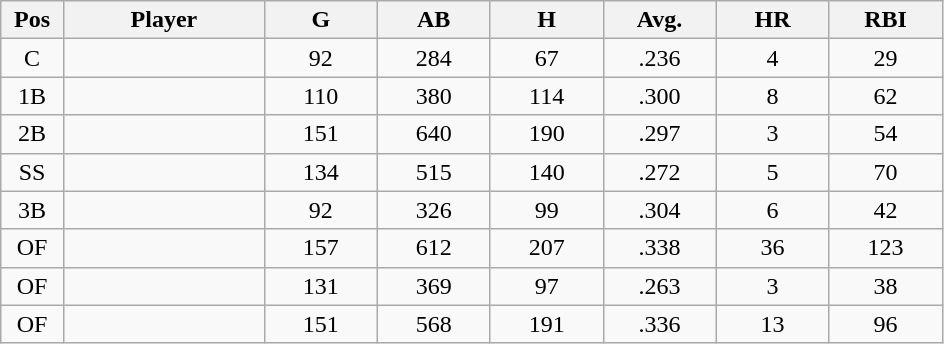<table class="wikitable sortable">
<tr>
<th bgcolor="#DDDDFF" width="5%">Pos</th>
<th bgcolor="#DDDDFF" width="16%">Player</th>
<th bgcolor="#DDDDFF" width="9%">G</th>
<th bgcolor="#DDDDFF" width="9%">AB</th>
<th bgcolor="#DDDDFF" width="9%">H</th>
<th bgcolor="#DDDDFF" width="9%">Avg.</th>
<th bgcolor="#DDDDFF" width="9%">HR</th>
<th bgcolor="#DDDDFF" width="9%">RBI</th>
</tr>
<tr align="center">
<td>C</td>
<td></td>
<td>92</td>
<td>284</td>
<td>67</td>
<td>.236</td>
<td>4</td>
<td>29</td>
</tr>
<tr align="center">
<td>1B</td>
<td></td>
<td>110</td>
<td>380</td>
<td>114</td>
<td>.300</td>
<td>8</td>
<td>62</td>
</tr>
<tr align="center">
<td>2B</td>
<td></td>
<td>151</td>
<td>640</td>
<td>190</td>
<td>.297</td>
<td>3</td>
<td>54</td>
</tr>
<tr align="center">
<td>SS</td>
<td></td>
<td>134</td>
<td>515</td>
<td>140</td>
<td>.272</td>
<td>5</td>
<td>70</td>
</tr>
<tr align="center">
<td>3B</td>
<td></td>
<td>92</td>
<td>326</td>
<td>99</td>
<td>.304</td>
<td>6</td>
<td>42</td>
</tr>
<tr align="center">
<td>OF</td>
<td></td>
<td>157</td>
<td>612</td>
<td>207</td>
<td>.338</td>
<td>36</td>
<td>123</td>
</tr>
<tr align="center">
<td>OF</td>
<td></td>
<td>131</td>
<td>369</td>
<td>97</td>
<td>.263</td>
<td>3</td>
<td>38</td>
</tr>
<tr align="center">
<td>OF</td>
<td></td>
<td>151</td>
<td>568</td>
<td>191</td>
<td>.336</td>
<td>13</td>
<td>96</td>
</tr>
</table>
